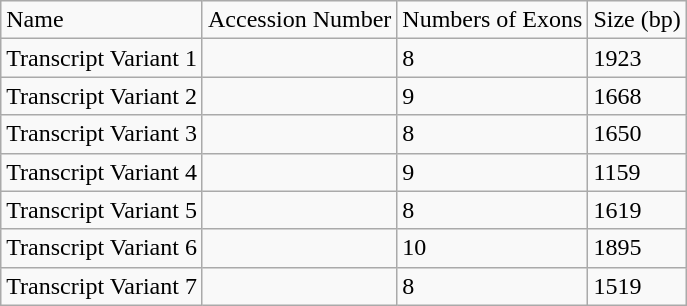<table class="wikitable">
<tr>
<td>Name</td>
<td>Accession Number</td>
<td>Numbers of Exons</td>
<td>Size (bp)</td>
</tr>
<tr>
<td>Transcript Variant 1</td>
<td></td>
<td>8</td>
<td>1923</td>
</tr>
<tr>
<td>Transcript Variant 2</td>
<td></td>
<td>9</td>
<td>1668</td>
</tr>
<tr>
<td>Transcript Variant 3</td>
<td></td>
<td>8</td>
<td>1650</td>
</tr>
<tr>
<td>Transcript Variant 4</td>
<td></td>
<td>9</td>
<td>1159</td>
</tr>
<tr>
<td>Transcript Variant 5</td>
<td></td>
<td>8</td>
<td>1619</td>
</tr>
<tr>
<td>Transcript Variant 6</td>
<td></td>
<td>10</td>
<td>1895</td>
</tr>
<tr>
<td>Transcript Variant 7</td>
<td></td>
<td>8</td>
<td>1519</td>
</tr>
</table>
